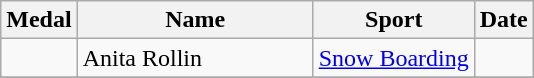<table class="wikitable sortable">
<tr>
<th>Medal</th>
<th width=150px>Name</th>
<th>Sport</th>
<th>Date</th>
</tr>
<tr>
<td></td>
<td>Anita Rollin</td>
<td><a href='#'>Snow Boarding</a></td>
<td></td>
</tr>
<tr>
</tr>
</table>
